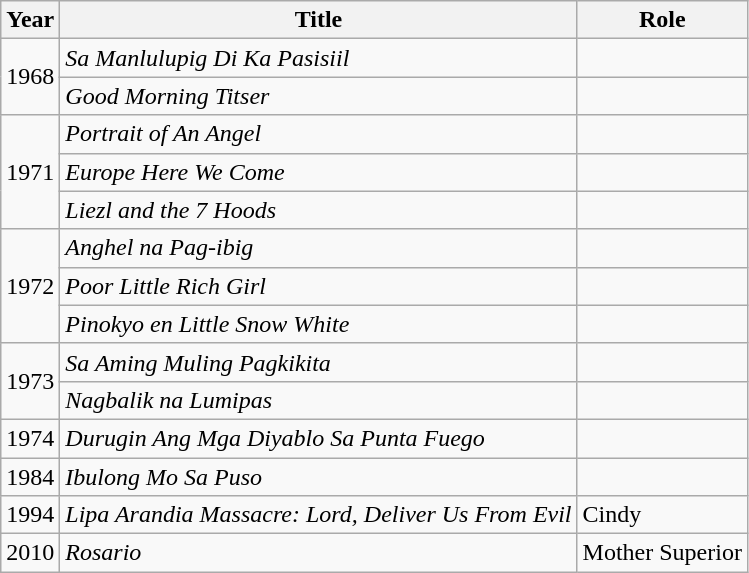<table class="wikitable sortable">
<tr>
<th>Year</th>
<th>Title</th>
<th>Role</th>
</tr>
<tr>
<td rowspan="2">1968</td>
<td><em>Sa Manlulupig Di Ka Pasisiil</em></td>
<td></td>
</tr>
<tr>
<td><em>Good Morning Titser</em></td>
<td></td>
</tr>
<tr>
<td rowspan="3">1971</td>
<td><em>Portrait of An Angel</em></td>
<td></td>
</tr>
<tr>
<td><em>Europe Here We Come</em></td>
<td></td>
</tr>
<tr>
<td><em>Liezl and the 7 Hoods</em></td>
<td></td>
</tr>
<tr>
<td rowspan="3">1972</td>
<td><em>Anghel na Pag-ibig</em></td>
<td></td>
</tr>
<tr>
<td><em>Poor Little Rich Girl</em></td>
<td></td>
</tr>
<tr>
<td><em>Pinokyo en Little Snow White</em></td>
<td></td>
</tr>
<tr>
<td rowspan="2">1973</td>
<td><em>Sa Aming Muling Pagkikita</em></td>
<td></td>
</tr>
<tr>
<td><em>Nagbalik na Lumipas</em></td>
<td></td>
</tr>
<tr>
<td>1974</td>
<td><em>Durugin Ang Mga Diyablo Sa Punta Fuego</em></td>
<td></td>
</tr>
<tr>
<td>1984</td>
<td><em>Ibulong Mo Sa Puso</em></td>
<td></td>
</tr>
<tr>
<td>1994</td>
<td><em>Lipa Arandia Massacre: Lord, Deliver Us From Evil</em></td>
<td>Cindy</td>
</tr>
<tr>
<td>2010</td>
<td><em>Rosario</em></td>
<td>Mother Superior</td>
</tr>
</table>
